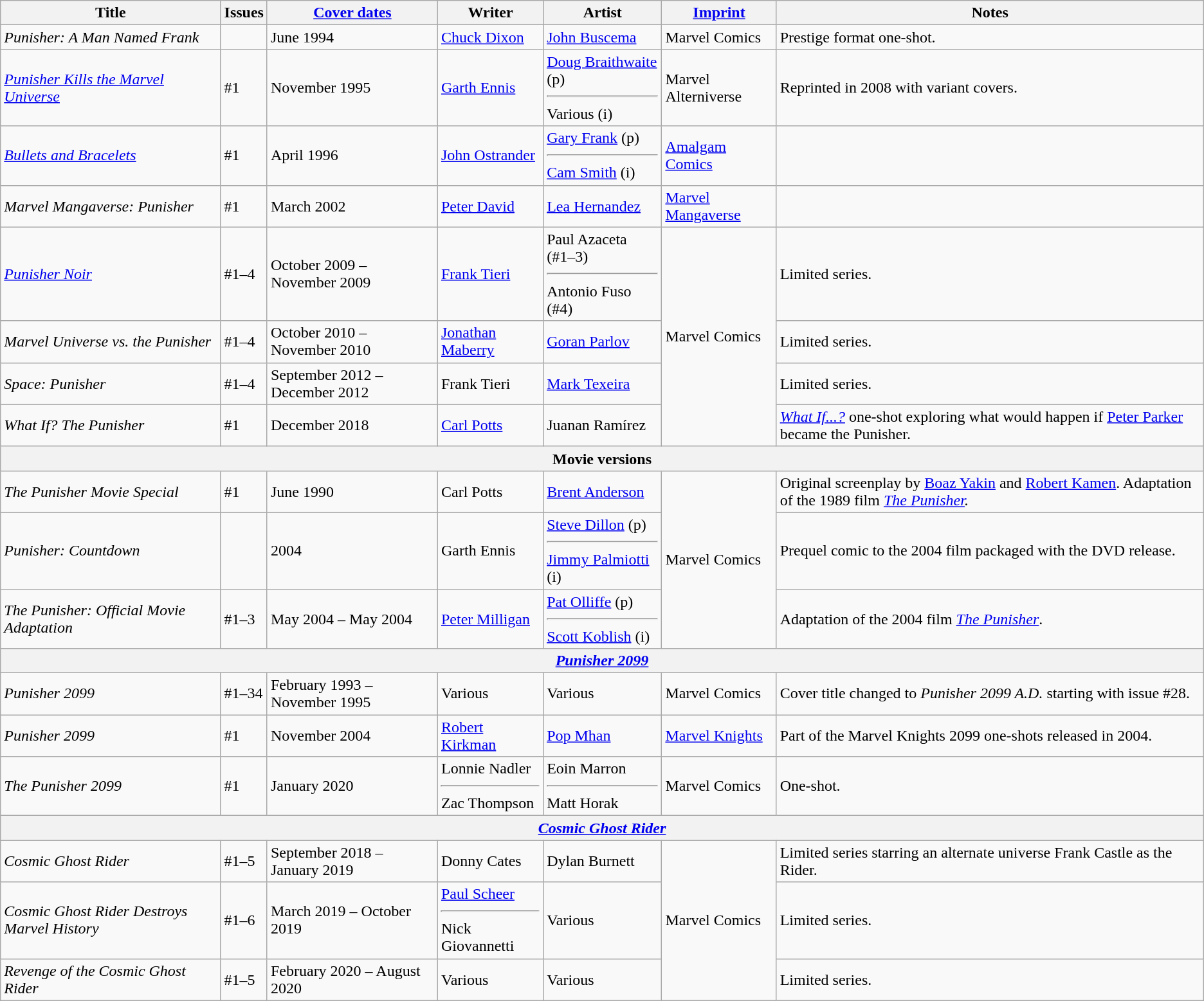<table class="wikitable">
<tr>
<th>Title</th>
<th>Issues</th>
<th><a href='#'>Cover dates</a></th>
<th>Writer</th>
<th>Artist</th>
<th><a href='#'>Imprint</a></th>
<th>Notes</th>
</tr>
<tr>
<td><em>Punisher: A Man Named Frank</em></td>
<td></td>
<td>June 1994</td>
<td><a href='#'>Chuck Dixon</a></td>
<td><a href='#'>John Buscema</a></td>
<td>Marvel Comics</td>
<td>Prestige format one-shot.</td>
</tr>
<tr>
<td><em><a href='#'>Punisher Kills the Marvel Universe</a></em></td>
<td>#1</td>
<td>November 1995</td>
<td><a href='#'>Garth Ennis</a></td>
<td><a href='#'>Doug Braithwaite</a> (p)<hr>Various (i)</td>
<td>Marvel Alterniverse</td>
<td>Reprinted in 2008 with variant covers.</td>
</tr>
<tr>
<td><em><a href='#'>Bullets and Bracelets</a></em></td>
<td>#1</td>
<td>April 1996</td>
<td><a href='#'>John Ostrander</a></td>
<td><a href='#'>Gary Frank</a> (p)<hr><a href='#'>Cam Smith</a> (i)</td>
<td><a href='#'>Amalgam Comics</a></td>
<td></td>
</tr>
<tr>
<td><em>Marvel Mangaverse: Punisher</em></td>
<td>#1</td>
<td>March 2002</td>
<td><a href='#'>Peter David</a></td>
<td><a href='#'>Lea Hernandez</a></td>
<td><a href='#'>Marvel Mangaverse</a></td>
<td></td>
</tr>
<tr>
<td><em><a href='#'>Punisher Noir</a></em></td>
<td>#1–4</td>
<td>October 2009 – November 2009</td>
<td><a href='#'>Frank Tieri</a></td>
<td>Paul Azaceta (#1–3)<hr>Antonio Fuso (#4)</td>
<td rowspan="4">Marvel Comics</td>
<td>Limited series.</td>
</tr>
<tr>
<td><em>Marvel Universe vs. the Punisher</em></td>
<td>#1–4</td>
<td>October 2010 – November 2010</td>
<td><a href='#'>Jonathan Maberry</a></td>
<td><a href='#'>Goran Parlov</a></td>
<td>Limited series.</td>
</tr>
<tr>
<td><em>Space: Punisher</em></td>
<td>#1–4</td>
<td>September 2012 – December 2012</td>
<td>Frank Tieri</td>
<td><a href='#'>Mark Texeira</a></td>
<td>Limited series.</td>
</tr>
<tr>
<td><em>What If? The Punisher</em></td>
<td>#1</td>
<td>December 2018</td>
<td><a href='#'>Carl Potts</a></td>
<td>Juanan Ramírez</td>
<td><a href='#'><em>What If...?</em></a> one-shot exploring what would happen if <a href='#'>Peter Parker</a> became the Punisher.</td>
</tr>
<tr>
<th colspan="7">Movie versions</th>
</tr>
<tr>
<td><em>The Punisher Movie Special</em></td>
<td>#1</td>
<td>June 1990</td>
<td>Carl Potts</td>
<td><a href='#'>Brent Anderson</a></td>
<td rowspan="3">Marvel Comics</td>
<td>Original screenplay by <a href='#'>Boaz Yakin</a> and <a href='#'>Robert Kamen</a>. Adaptation of the 1989 film <em><a href='#'>The Punisher</a>.</em></td>
</tr>
<tr>
<td><em>Punisher: Countdown</em></td>
<td></td>
<td>2004</td>
<td>Garth Ennis</td>
<td><a href='#'>Steve Dillon</a> (p)<hr><a href='#'>Jimmy Palmiotti</a> (i)</td>
<td>Prequel comic to the 2004 film packaged with the DVD release.</td>
</tr>
<tr>
<td><em>The Punisher: Official Movie Adaptation</em></td>
<td>#1–3</td>
<td>May 2004 – May 2004</td>
<td><a href='#'>Peter Milligan</a></td>
<td><a href='#'>Pat Olliffe</a> (p)<hr><a href='#'>Scott Koblish</a> (i)</td>
<td>Adaptation of the 2004 film <em><a href='#'>The Punisher</a></em>.</td>
</tr>
<tr>
<th colspan="7"><em><a href='#'>Punisher 2099</a></em></th>
</tr>
<tr>
<td><em>Punisher 2099</em></td>
<td>#1–34</td>
<td>February 1993 – November 1995</td>
<td>Various</td>
<td>Various</td>
<td>Marvel Comics</td>
<td>Cover title changed to <em>Punisher 2099 A.D.</em> starting with issue #28.</td>
</tr>
<tr>
<td><em>Punisher 2099</em></td>
<td>#1</td>
<td>November 2004</td>
<td><a href='#'>Robert Kirkman</a></td>
<td><a href='#'>Pop Mhan</a></td>
<td><a href='#'>Marvel Knights</a></td>
<td>Part of the Marvel Knights 2099 one-shots released in 2004.</td>
</tr>
<tr>
<td><em>The Punisher 2099</em></td>
<td>#1</td>
<td>January 2020</td>
<td>Lonnie Nadler<hr>Zac Thompson</td>
<td>Eoin Marron<hr>Matt Horak</td>
<td>Marvel Comics</td>
<td>One-shot.</td>
</tr>
<tr>
<th colspan="7"><em><a href='#'>Cosmic Ghost Rider</a></em></th>
</tr>
<tr>
<td><em>Cosmic Ghost Rider</em></td>
<td>#1–5</td>
<td>September 2018 – January 2019</td>
<td>Donny Cates</td>
<td>Dylan Burnett</td>
<td rowspan="3">Marvel Comics</td>
<td>Limited series starring an alternate universe Frank Castle as the Rider.</td>
</tr>
<tr>
<td><em>Cosmic Ghost Rider Destroys Marvel History</em></td>
<td>#1–6</td>
<td>March 2019 – October 2019</td>
<td><a href='#'>Paul Scheer</a><hr>Nick Giovannetti</td>
<td>Various</td>
<td>Limited series.</td>
</tr>
<tr>
<td><em>Revenge of the Cosmic Ghost Rider</em></td>
<td>#1–5</td>
<td>February 2020 – August 2020</td>
<td>Various</td>
<td>Various</td>
<td>Limited series.</td>
</tr>
</table>
